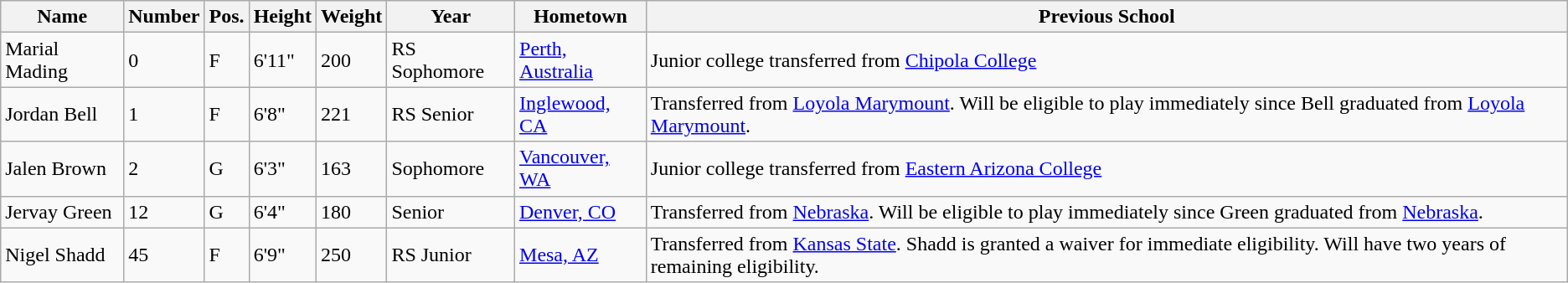<table class="wikitable sortable" border="1">
<tr>
<th>Name</th>
<th>Number</th>
<th>Pos.</th>
<th>Height</th>
<th>Weight</th>
<th>Year</th>
<th>Hometown</th>
<th class="unsortable">Previous School</th>
</tr>
<tr>
<td>Marial Mading</td>
<td>0</td>
<td>F</td>
<td>6'11"</td>
<td>200</td>
<td>RS Sophomore</td>
<td><a href='#'>Perth, Australia</a></td>
<td>Junior college transferred from <a href='#'>Chipola College</a></td>
</tr>
<tr>
<td>Jordan Bell</td>
<td>1</td>
<td>F</td>
<td>6'8"</td>
<td>221</td>
<td>RS Senior</td>
<td><a href='#'>Inglewood, CA</a></td>
<td>Transferred from <a href='#'>Loyola Marymount</a>. Will be eligible to play immediately since Bell graduated from <a href='#'>Loyola Marymount</a>.</td>
</tr>
<tr>
<td>Jalen Brown</td>
<td>2</td>
<td>G</td>
<td>6'3"</td>
<td>163</td>
<td>Sophomore</td>
<td><a href='#'>Vancouver, WA</a></td>
<td>Junior college transferred from <a href='#'>Eastern Arizona College</a></td>
</tr>
<tr>
<td>Jervay Green</td>
<td>12</td>
<td>G</td>
<td>6'4"</td>
<td>180</td>
<td>Senior</td>
<td><a href='#'>Denver, CO</a></td>
<td>Transferred from <a href='#'>Nebraska</a>. Will be eligible to play immediately since Green graduated from <a href='#'>Nebraska</a>.</td>
</tr>
<tr>
<td>Nigel Shadd</td>
<td>45</td>
<td>F</td>
<td>6'9"</td>
<td>250</td>
<td>RS Junior</td>
<td><a href='#'>Mesa, AZ</a></td>
<td>Transferred from <a href='#'>Kansas State</a>. Shadd is granted a waiver for immediate eligibility. Will have two years of remaining eligibility.</td>
</tr>
</table>
